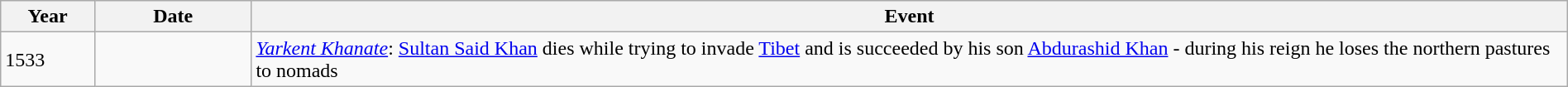<table class="wikitable" width="100%">
<tr>
<th style="width:6%">Year</th>
<th style="width:10%">Date</th>
<th>Event</th>
</tr>
<tr>
<td>1533</td>
<td></td>
<td><em><a href='#'>Yarkent Khanate</a></em>: <a href='#'>Sultan Said Khan</a> dies while trying to invade <a href='#'>Tibet</a> and is succeeded by his son <a href='#'>Abdurashid Khan</a> - during his reign he loses the northern pastures to nomads</td>
</tr>
</table>
